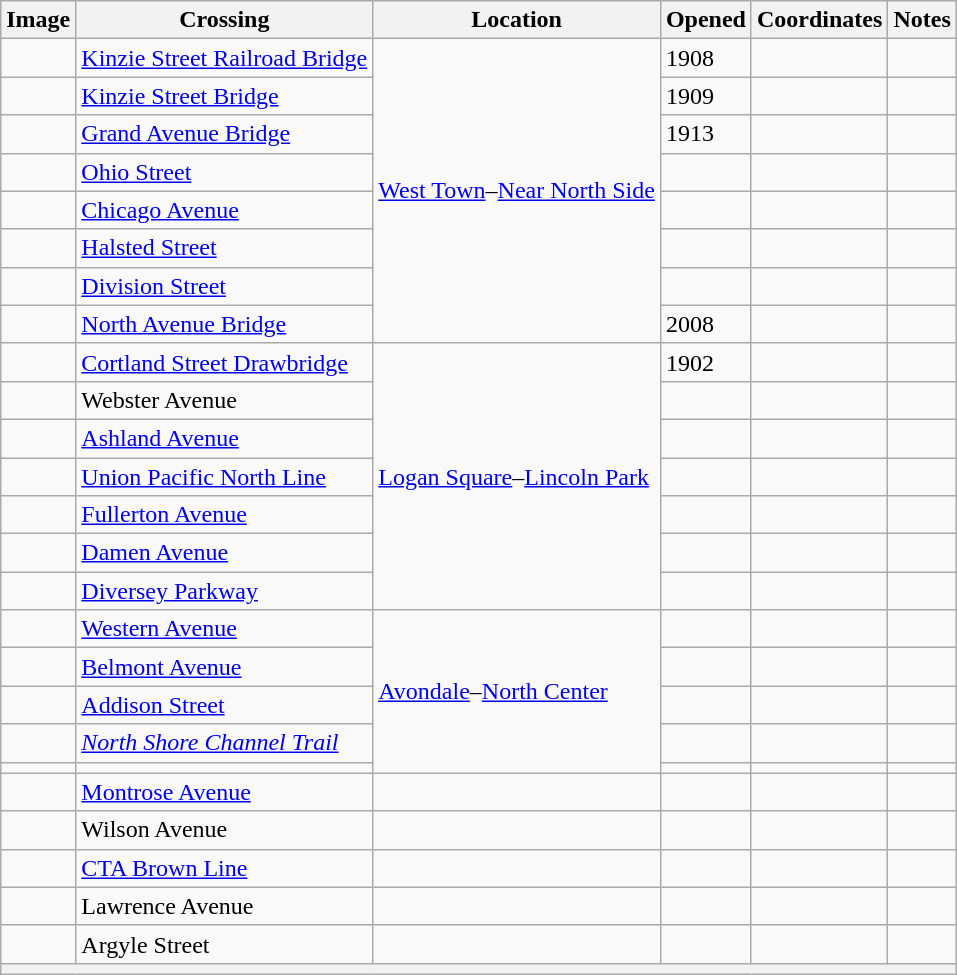<table class="wikitable">
<tr>
<th>Image</th>
<th>Crossing</th>
<th>Location</th>
<th>Opened</th>
<th>Coordinates</th>
<th>Notes</th>
</tr>
<tr>
<td></td>
<td><a href='#'>Kinzie Street Railroad Bridge</a></td>
<td rowspan="8"><a href='#'>West Town</a>–<a href='#'>Near North Side</a></td>
<td>1908</td>
<td></td>
<td></td>
</tr>
<tr>
<td></td>
<td><a href='#'>Kinzie Street Bridge</a></td>
<td>1909</td>
<td></td>
<td></td>
</tr>
<tr>
<td></td>
<td><a href='#'>Grand Avenue Bridge</a></td>
<td>1913</td>
<td></td>
<td></td>
</tr>
<tr>
<td></td>
<td><a href='#'>Ohio Street</a></td>
<td></td>
<td></td>
<td></td>
</tr>
<tr>
<td></td>
<td><a href='#'>Chicago Avenue</a></td>
<td></td>
<td></td>
<td></td>
</tr>
<tr>
<td></td>
<td><a href='#'>Halsted Street</a></td>
<td></td>
<td></td>
<td></td>
</tr>
<tr>
<td></td>
<td><a href='#'>Division Street</a></td>
<td></td>
<td></td>
<td></td>
</tr>
<tr>
<td></td>
<td><a href='#'>North Avenue Bridge</a><br></td>
<td>2008</td>
<td></td>
<td></td>
</tr>
<tr>
<td></td>
<td><a href='#'>Cortland Street Drawbridge</a></td>
<td rowspan="7"><a href='#'>Logan Square</a>–<a href='#'>Lincoln Park</a></td>
<td>1902</td>
<td></td>
<td></td>
</tr>
<tr>
<td></td>
<td>Webster Avenue</td>
<td></td>
<td></td>
<td></td>
</tr>
<tr>
<td></td>
<td><a href='#'>Ashland Avenue</a></td>
<td></td>
<td></td>
<td></td>
</tr>
<tr>
<td></td>
<td><a href='#'>Union Pacific North Line</a></td>
<td></td>
<td></td>
<td></td>
</tr>
<tr>
<td></td>
<td><a href='#'>Fullerton Avenue</a></td>
<td></td>
<td></td>
<td></td>
</tr>
<tr>
<td></td>
<td><a href='#'>Damen Avenue</a></td>
<td></td>
<td></td>
<td></td>
</tr>
<tr>
<td></td>
<td><a href='#'>Diversey Parkway</a></td>
<td></td>
<td></td>
<td></td>
</tr>
<tr>
<td></td>
<td><a href='#'>Western Avenue</a></td>
<td rowspan="5"><a href='#'>Avondale</a>–<a href='#'>North Center</a></td>
<td></td>
<td></td>
<td></td>
</tr>
<tr>
<td></td>
<td><a href='#'>Belmont Avenue</a></td>
<td></td>
<td></td>
<td></td>
</tr>
<tr>
<td></td>
<td><a href='#'>Addison Street</a></td>
<td></td>
<td></td>
<td></td>
</tr>
<tr>
<td></td>
<td><em><a href='#'>North Shore Channel Trail</a></em></td>
<td></td>
<td></td>
<td></td>
</tr>
<tr>
<td></td>
<td></td>
<td></td>
<td></td>
<td></td>
</tr>
<tr>
<td></td>
<td><a href='#'>Montrose Avenue</a></td>
<td></td>
<td></td>
<td></td>
<td></td>
</tr>
<tr>
<td></td>
<td>Wilson Avenue</td>
<td></td>
<td></td>
<td></td>
<td></td>
</tr>
<tr>
<td></td>
<td><a href='#'>CTA Brown Line</a></td>
<td></td>
<td></td>
<td></td>
<td></td>
</tr>
<tr>
<td></td>
<td>Lawrence Avenue</td>
<td></td>
<td></td>
<td></td>
<td></td>
</tr>
<tr>
<td></td>
<td>Argyle Street</td>
<td></td>
<td></td>
<td></td>
<td></td>
</tr>
<tr>
<th colspan="6"></th>
</tr>
</table>
